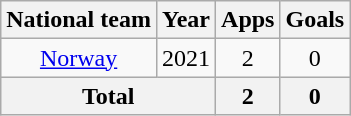<table class="wikitable" style="text-align:center">
<tr>
<th>National team</th>
<th>Year</th>
<th>Apps</th>
<th>Goals</th>
</tr>
<tr>
<td><a href='#'>Norway</a></td>
<td>2021</td>
<td>2</td>
<td>0</td>
</tr>
<tr>
<th colspan="2">Total</th>
<th>2</th>
<th>0</th>
</tr>
</table>
